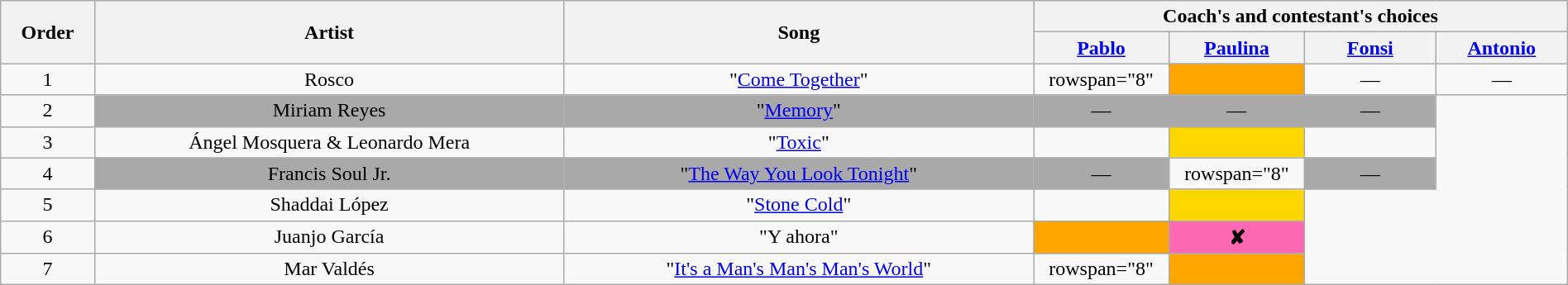<table class="wikitable" style="text-align:center; width:100%;">
<tr>
<th rowspan="2" scope="col" style="width:05%;">Order</th>
<th rowspan="2" scope="col" style="width:25%;">Artist</th>
<th rowspan="2" scope="col" style="width:25%;">Song</th>
<th colspan="4" scope="col" style="width:32%;">Coach's and contestant's choices</th>
</tr>
<tr>
<th width="07%"><a href='#'>Pablo</a></th>
<th width="07%"><a href='#'>Paulina</a></th>
<th width="07%"><a href='#'>Fonsi</a></th>
<th width="07%"><a href='#'>Antonio</a></th>
</tr>
<tr>
<td align="center">1</td>
<td>Rosco</td>
<td>"<a href='#'>Come Together</a>"</td>
<td>rowspan="8" </td>
<td align="center" bgcolor="Orange"><strong></strong></td>
<td align="center">—</td>
<td align="center">—</td>
</tr>
<tr>
<td align="center">2</td>
<td bgcolor="darkgrey">Miriam Reyes</td>
<td bgcolor="darkgrey">"<a href='#'>Memory</a>"</td>
<td align="center" bgcolor="darkgrey">—</td>
<td align="center" bgcolor="darkgrey">—</td>
<td align="center" bgcolor="darkgrey">—</td>
</tr>
<tr>
<td align="center">3</td>
<td>Ángel Mosquera & Leonardo Mera</td>
<td>"<a href='#'>Toxic</a>"</td>
<td align="center"><strong></strong></td>
<td align="center" bgcolor="Gold"><strong></strong></td>
<td align="center"><strong></strong></td>
</tr>
<tr>
<td align="center">4</td>
<td bgcolor="darkgrey">Francis Soul Jr.</td>
<td bgcolor="darkgrey">"<a href='#'>The Way You Look Tonight</a>"</td>
<td align="center" bgcolor="darkgrey">—</td>
<td>rowspan="8" </td>
<td align="center" bgcolor="darkgrey">—</td>
</tr>
<tr>
<td align="center">5</td>
<td>Shaddai López</td>
<td>"<a href='#'>Stone Cold</a>"</td>
<td align="center"><strong></strong></td>
<td align="center" bgcolor="Gold"><strong></strong></td>
</tr>
<tr>
<td align="center">6</td>
<td>Juanjo García</td>
<td>"Y ahora"</td>
<td align="center" bgcolor="Orange"><strong></strong></td>
<td align="center" bgcolor="#ff69b4"><strong>✘</strong></td>
</tr>
<tr>
<td align="center">7</td>
<td>Mar Valdés</td>
<td>"<a href='#'>It's a Man's Man's Man's World</a>"</td>
<td>rowspan="8" </td>
<td align="center" bgcolor="Orange"><strong></strong></td>
</tr>
</table>
